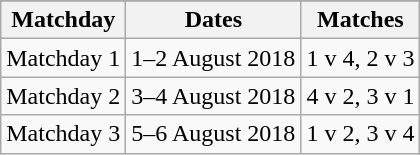<table class="wikitable" style="text-align:center">
<tr>
</tr>
<tr>
<th>Matchday</th>
<th>Dates</th>
<th>Matches</th>
</tr>
<tr>
<td>Matchday 1</td>
<td>1–2 August 2018</td>
<td>1 v 4, 2 v 3</td>
</tr>
<tr>
<td>Matchday 2</td>
<td>3–4 August 2018</td>
<td>4 v 2, 3 v 1</td>
</tr>
<tr>
<td>Matchday 3</td>
<td>5–6 August 2018</td>
<td>1 v 2, 3 v 4</td>
</tr>
</table>
